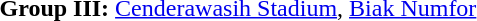<table>
<tr>
<td><strong>Group III:</strong> <a href='#'>Cenderawasih Stadium</a>, <a href='#'>Biak Numfor</a><br></td>
</tr>
</table>
